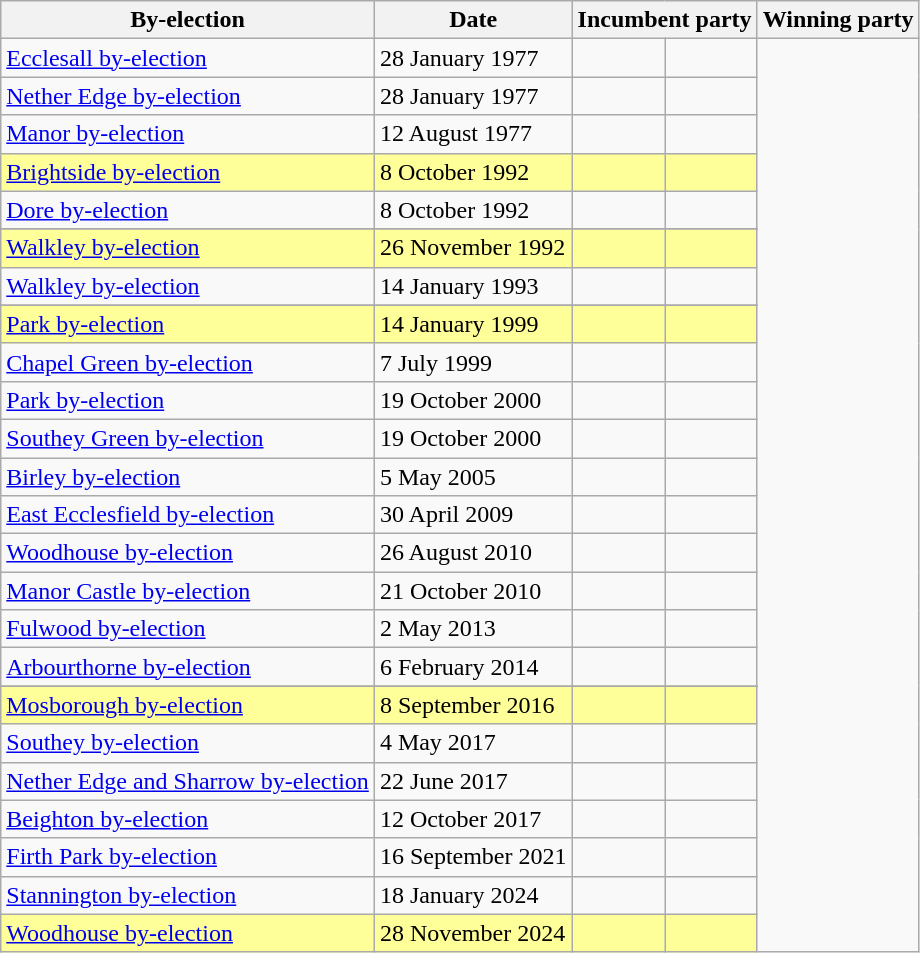<table class="wikitable">
<tr>
<th>By-election</th>
<th>Date</th>
<th colspan=2>Incumbent party</th>
<th colspan=2>Winning party</th>
</tr>
<tr>
<td><a href='#'>Ecclesall by-election</a></td>
<td>28 January 1977</td>
<td></td>
<td></td>
</tr>
<tr>
<td><a href='#'>Nether Edge by-election</a></td>
<td>28 January 1977</td>
<td></td>
<td></td>
</tr>
<tr>
<td><a href='#'>Manor by-election</a></td>
<td>12 August 1977</td>
<td></td>
<td></td>
</tr>
<tr bgcolor=#FFFF99>
<td><a href='#'>Brightside by-election</a></td>
<td>8 October 1992</td>
<td></td>
<td></td>
</tr>
<tr>
<td><a href='#'>Dore by-election</a></td>
<td>8 October 1992</td>
<td></td>
<td></td>
</tr>
<tr>
</tr>
<tr bgcolor=#FFFF99>
<td><a href='#'>Walkley by-election</a></td>
<td>26 November 1992</td>
<td></td>
<td></td>
</tr>
<tr>
<td><a href='#'>Walkley by-election</a></td>
<td>14 January 1993</td>
<td></td>
<td></td>
</tr>
<tr>
</tr>
<tr bgcolor=#FFFF99>
<td><a href='#'>Park by-election</a></td>
<td>14 January 1999</td>
<td></td>
<td></td>
</tr>
<tr>
<td><a href='#'>Chapel Green by-election</a></td>
<td>7 July 1999</td>
<td></td>
<td></td>
</tr>
<tr>
<td><a href='#'>Park by-election</a></td>
<td>19 October 2000</td>
<td></td>
<td></td>
</tr>
<tr>
<td><a href='#'>Southey Green by-election</a></td>
<td>19 October 2000</td>
<td></td>
<td></td>
</tr>
<tr>
<td><a href='#'>Birley by-election</a></td>
<td>5 May 2005</td>
<td></td>
<td></td>
</tr>
<tr>
<td><a href='#'>East Ecclesfield by-election</a></td>
<td>30 April 2009</td>
<td></td>
<td></td>
</tr>
<tr>
<td><a href='#'>Woodhouse by-election</a></td>
<td>26 August 2010</td>
<td></td>
<td></td>
</tr>
<tr>
<td><a href='#'>Manor Castle by-election</a></td>
<td>21 October 2010</td>
<td></td>
<td></td>
</tr>
<tr>
<td><a href='#'>Fulwood by-election</a></td>
<td>2 May 2013</td>
<td></td>
<td></td>
</tr>
<tr>
<td><a href='#'>Arbourthorne by-election</a></td>
<td>6 February 2014</td>
<td></td>
<td></td>
</tr>
<tr>
</tr>
<tr bgcolor=#FFFF99>
<td><a href='#'>Mosborough by-election</a></td>
<td>8 September 2016</td>
<td></td>
<td></td>
</tr>
<tr>
<td><a href='#'>Southey by-election</a></td>
<td>4 May 2017</td>
<td></td>
<td></td>
</tr>
<tr>
<td><a href='#'>Nether Edge and Sharrow by-election</a></td>
<td>22 June 2017</td>
<td></td>
<td></td>
</tr>
<tr>
<td><a href='#'>Beighton by-election</a></td>
<td>12 October 2017</td>
<td></td>
<td></td>
</tr>
<tr>
<td><a href='#'>Firth Park by-election</a></td>
<td>16 September 2021</td>
<td></td>
<td></td>
</tr>
<tr>
<td><a href='#'>Stannington by-election</a></td>
<td>18 January 2024</td>
<td></td>
<td></td>
</tr>
<tr bgcolor=#FFFF99>
<td><a href='#'>Woodhouse by-election</a></td>
<td>28 November 2024</td>
<td></td>
<td></td>
</tr>
</table>
